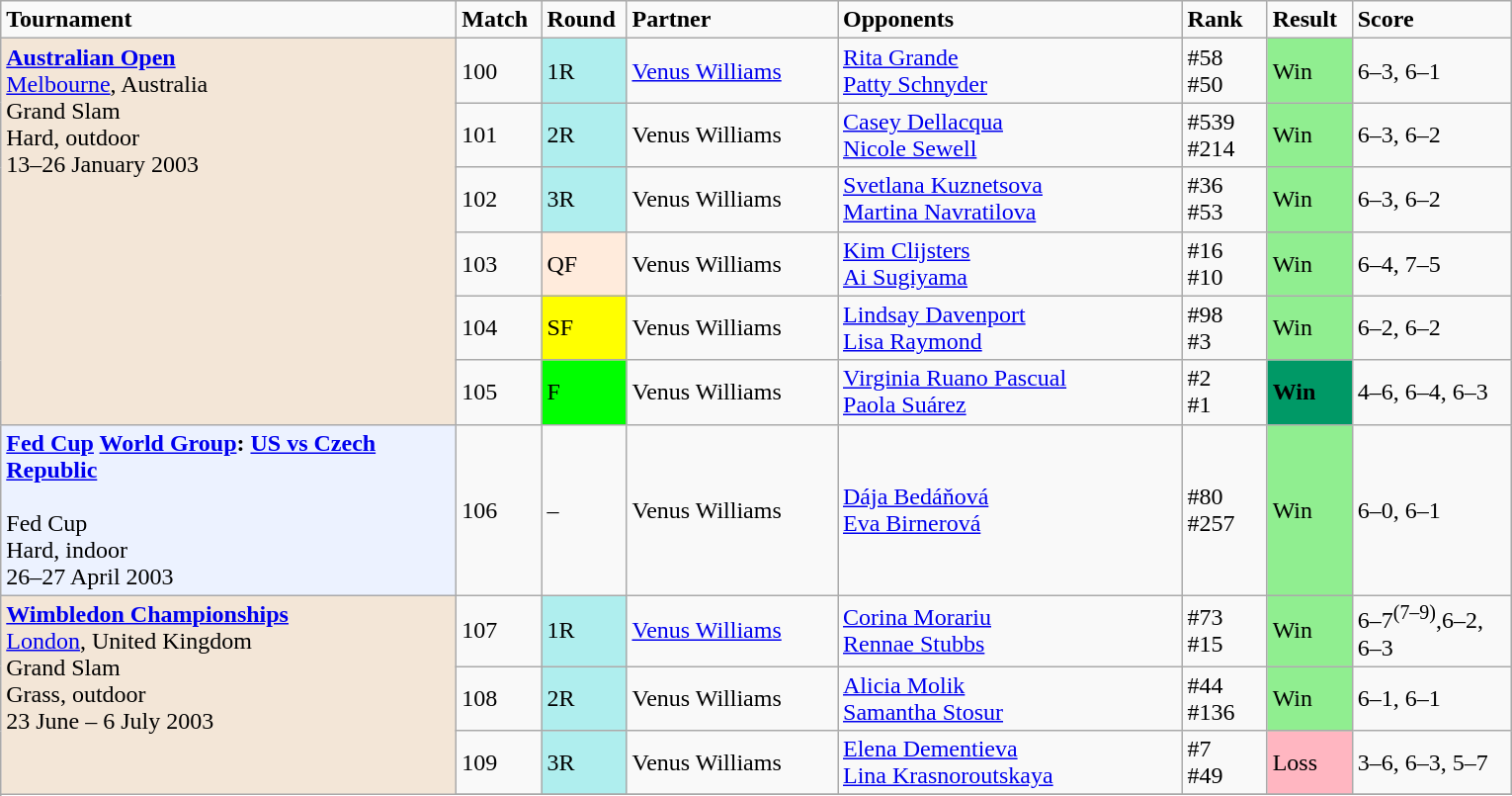<table class="wikitable">
<tr style="font-weight:bold">
<td style="width:300px;">Tournament</td>
<td style="width:50px;">Match</td>
<td style="width:50px;">Round</td>
<td style="width:135px;">Partner</td>
<td style="width:225px;">Opponents</td>
<td style="width:50px;">Rank</td>
<td style="width:50px;">Result</td>
<td style="width:100px;">Score</td>
</tr>
<tr>
<td rowspan="6" style="background:#f3e6d7; text-align:left; vertical-align:top;"><strong><a href='#'>Australian Open</a></strong><br> <a href='#'>Melbourne</a>, Australia<br>Grand Slam<br>Hard, outdoor<br>13–26 January 2003</td>
<td>100</td>
<td style="background:#afeeee;">1R</td>
<td> <a href='#'>Venus Williams</a></td>
<td> <a href='#'>Rita Grande</a><br> <a href='#'>Patty Schnyder</a></td>
<td>#58<br>#50</td>
<td bgcolor=lightgreen>Win</td>
<td>6–3, 6–1</td>
</tr>
<tr>
<td>101</td>
<td style="background:#afeeee;">2R</td>
<td> Venus Williams</td>
<td> <a href='#'>Casey Dellacqua</a><br> <a href='#'>Nicole Sewell</a></td>
<td>#539<br>#214</td>
<td bgcolor=lightgreen>Win</td>
<td>6–3, 6–2</td>
</tr>
<tr>
<td>102</td>
<td style="background:#afeeee;">3R</td>
<td> Venus Williams</td>
<td> <a href='#'>Svetlana Kuznetsova</a><br> <a href='#'>Martina Navratilova</a></td>
<td>#36<br>#53</td>
<td bgcolor=lightgreen>Win</td>
<td>6–3, 6–2</td>
</tr>
<tr>
<td>103</td>
<td style="background:#ffebdc;">QF</td>
<td> Venus Williams</td>
<td> <a href='#'>Kim Clijsters</a><br> <a href='#'>Ai Sugiyama</a></td>
<td>#16<br>#10</td>
<td bgcolor=lightgreen>Win</td>
<td>6–4, 7–5</td>
</tr>
<tr>
<td>104</td>
<td style="background:yellow;">SF</td>
<td> Venus Williams</td>
<td> <a href='#'>Lindsay Davenport</a><br> <a href='#'>Lisa Raymond</a></td>
<td>#98<br>#3</td>
<td bgcolor=lightgreen>Win</td>
<td>6–2, 6–2</td>
</tr>
<tr>
<td>105</td>
<td style="background:lime;">F</td>
<td> Venus Williams</td>
<td> <a href='#'>Virginia Ruano Pascual</a><br> <a href='#'>Paola Suárez</a></td>
<td>#2<br>#1</td>
<td bgcolor=#009966><strong>Win</strong></td>
<td>4–6, 6–4, 6–3</td>
</tr>
<tr>
<td style="background:#ecf2ff; text-align:left; vertical-align:top;"><strong><a href='#'>Fed Cup</a> <a href='#'>World Group</a>: <a href='#'>US vs Czech Republic</a></strong> <br>  <br> Fed Cup <br> Hard, indoor <br> 26–27 April 2003</td>
<td>106</td>
<td>–</td>
<td> Venus Williams</td>
<td> <a href='#'>Dája Bedáňová</a><br> <a href='#'>Eva Birnerová</a></td>
<td>#80<br>#257</td>
<td bgcolor=lightgreen>Win</td>
<td>6–0, 6–1</td>
</tr>
<tr>
<td rowspan="4" style="background:#f3e6d7; text-align:left; vertical-align:top;"><strong><a href='#'>Wimbledon Championships</a></strong><br> <a href='#'>London</a>, United Kingdom<br>Grand Slam<br>Grass, outdoor<br>23 June – 6 July 2003</td>
<td>107</td>
<td style="background:#afeeee;">1R</td>
<td> <a href='#'>Venus Williams</a></td>
<td> <a href='#'>Corina Morariu</a><br> <a href='#'>Rennae Stubbs</a></td>
<td>#73<br>#15</td>
<td bgcolor=lightgreen>Win</td>
<td>6–7<sup>(7–9)</sup>,6–2, 6–3</td>
</tr>
<tr>
<td>108</td>
<td style="background:#afeeee;">2R</td>
<td> Venus Williams</td>
<td> <a href='#'>Alicia Molik</a><br> <a href='#'>Samantha Stosur</a></td>
<td>#44<br>#136</td>
<td bgcolor=lightgreen>Win</td>
<td>6–1, 6–1</td>
</tr>
<tr>
<td>109</td>
<td style="background:#afeeee;">3R</td>
<td> Venus Williams</td>
<td> <a href='#'>Elena Dementieva</a><br> <a href='#'>Lina Krasnoroutskaya</a></td>
<td>#7<br>#49</td>
<td bgcolor=lightpink>Loss</td>
<td>3–6, 6–3, 5–7</td>
</tr>
<tr>
</tr>
</table>
